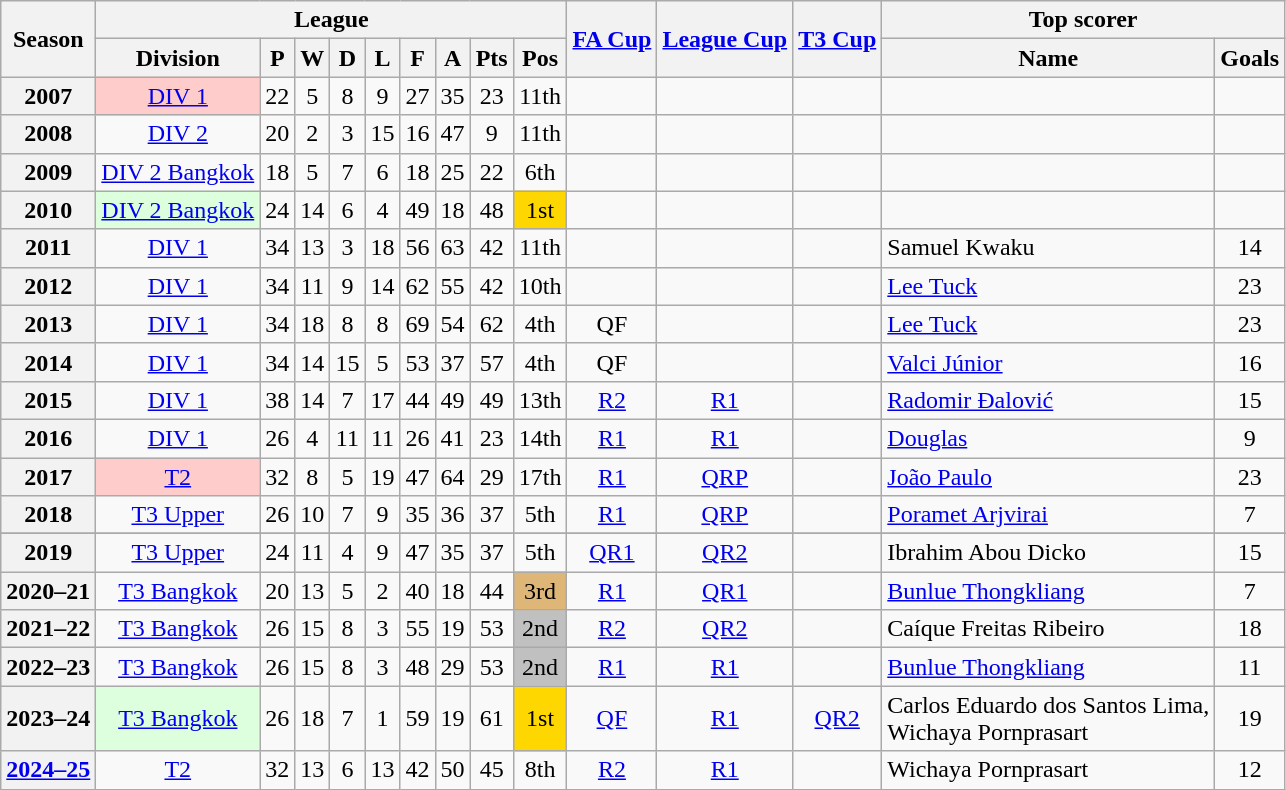<table class="wikitable" style="text-align: center">
<tr>
<th rowspan=2>Season</th>
<th colspan=9>League</th>
<th rowspan=2><a href='#'>FA Cup</a></th>
<th rowspan=2><a href='#'>League Cup</a></th>
<th rowspan=2><a href='#'>T3 Cup</a></th>
<th colspan=2>Top scorer</th>
</tr>
<tr>
<th>Division</th>
<th>P</th>
<th>W</th>
<th>D</th>
<th>L</th>
<th>F</th>
<th>A</th>
<th>Pts</th>
<th>Pos</th>
<th>Name</th>
<th>Goals</th>
</tr>
<tr>
<th>2007</th>
<td bgcolor="#FFCCCC"><a href='#'>DIV 1</a></td>
<td>22</td>
<td>5</td>
<td>8</td>
<td>9</td>
<td>27</td>
<td>35</td>
<td>23</td>
<td>11th</td>
<td></td>
<td></td>
<td></td>
<td></td>
<td></td>
</tr>
<tr>
<th>2008</th>
<td><a href='#'>DIV 2</a></td>
<td>20</td>
<td>2</td>
<td>3</td>
<td>15</td>
<td>16</td>
<td>47</td>
<td>9</td>
<td>11th</td>
<td></td>
<td></td>
<td></td>
<td></td>
<td></td>
</tr>
<tr>
<th>2009</th>
<td><a href='#'>DIV 2 Bangkok</a></td>
<td>18</td>
<td>5</td>
<td>7</td>
<td>6</td>
<td>18</td>
<td>25</td>
<td>22</td>
<td>6th</td>
<td></td>
<td></td>
<td></td>
<td></td>
<td></td>
</tr>
<tr>
<th>2010</th>
<td bgcolor="#DDFFDD"><a href='#'>DIV 2 Bangkok</a></td>
<td>24</td>
<td>14</td>
<td>6</td>
<td>4</td>
<td>49</td>
<td>18</td>
<td>48</td>
<td bgcolor=Gold>1st</td>
<td></td>
<td></td>
<td></td>
<td></td>
<td></td>
</tr>
<tr>
<th>2011</th>
<td><a href='#'>DIV 1</a></td>
<td>34</td>
<td>13</td>
<td>3</td>
<td>18</td>
<td>56</td>
<td>63</td>
<td>42</td>
<td>11th</td>
<td></td>
<td></td>
<td></td>
<td align="left"> Samuel Kwaku</td>
<td>14</td>
</tr>
<tr>
<th>2012</th>
<td><a href='#'>DIV 1</a></td>
<td>34</td>
<td>11</td>
<td>9</td>
<td>14</td>
<td>62</td>
<td>55</td>
<td>42</td>
<td>10th</td>
<td></td>
<td></td>
<td></td>
<td align="left"> <a href='#'>Lee Tuck</a></td>
<td>23</td>
</tr>
<tr>
<th>2013</th>
<td><a href='#'>DIV 1</a></td>
<td>34</td>
<td>18</td>
<td>8</td>
<td>8</td>
<td>69</td>
<td>54</td>
<td>62</td>
<td>4th</td>
<td>QF</td>
<td></td>
<td></td>
<td align="left"> <a href='#'>Lee Tuck</a></td>
<td>23</td>
</tr>
<tr>
<th>2014</th>
<td><a href='#'>DIV 1</a></td>
<td>34</td>
<td>14</td>
<td>15</td>
<td>5</td>
<td>53</td>
<td>37</td>
<td>57</td>
<td>4th</td>
<td>QF</td>
<td></td>
<td></td>
<td align="left"> <a href='#'>Valci Júnior</a></td>
<td>16</td>
</tr>
<tr>
<th>2015</th>
<td><a href='#'>DIV 1</a></td>
<td>38</td>
<td>14</td>
<td>7</td>
<td>17</td>
<td>44</td>
<td>49</td>
<td>49</td>
<td>13th</td>
<td><a href='#'>R2</a></td>
<td><a href='#'>R1</a></td>
<td></td>
<td align="left"> <a href='#'>Radomir Đalović</a></td>
<td>15</td>
</tr>
<tr>
<th>2016</th>
<td><a href='#'>DIV 1</a></td>
<td>26</td>
<td>4</td>
<td>11</td>
<td>11</td>
<td>26</td>
<td>41</td>
<td>23</td>
<td>14th</td>
<td><a href='#'>R1</a></td>
<td><a href='#'>R1</a></td>
<td></td>
<td align="left"> <a href='#'>Douglas</a></td>
<td>9</td>
</tr>
<tr>
<th>2017</th>
<td bgcolor="#FFCCCC"><a href='#'>T2</a></td>
<td>32</td>
<td>8</td>
<td>5</td>
<td>19</td>
<td>47</td>
<td>64</td>
<td>29</td>
<td>17th</td>
<td><a href='#'>R1</a></td>
<td><a href='#'>QRP</a></td>
<td></td>
<td align="left"> <a href='#'>João Paulo</a></td>
<td>23</td>
</tr>
<tr>
<th>2018</th>
<td><a href='#'>T3 Upper</a></td>
<td>26</td>
<td>10</td>
<td>7</td>
<td>9</td>
<td>35</td>
<td>36</td>
<td>37</td>
<td>5th</td>
<td><a href='#'>R1</a></td>
<td><a href='#'>QRP</a></td>
<td></td>
<td align="left"> <a href='#'>Poramet Arjvirai</a></td>
<td>7</td>
</tr>
<tr>
</tr>
<tr>
<th>2019</th>
<td><a href='#'>T3 Upper</a></td>
<td>24</td>
<td>11</td>
<td>4</td>
<td>9</td>
<td>47</td>
<td>35</td>
<td>37</td>
<td>5th</td>
<td><a href='#'>QR1</a></td>
<td><a href='#'>QR2</a></td>
<td></td>
<td align="left"> Ibrahim Abou Dicko</td>
<td>15</td>
</tr>
<tr>
<th>2020–21</th>
<td><a href='#'>T3 Bangkok</a></td>
<td>20</td>
<td>13</td>
<td>5</td>
<td>2</td>
<td>40</td>
<td>18</td>
<td>44</td>
<td bgcolor=#deb678>3rd</td>
<td><a href='#'>R1</a></td>
<td><a href='#'>QR1</a></td>
<td></td>
<td align="left"> <a href='#'>Bunlue Thongkliang</a></td>
<td>7</td>
</tr>
<tr>
<th>2021–22</th>
<td><a href='#'>T3 Bangkok</a></td>
<td>26</td>
<td>15</td>
<td>8</td>
<td>3</td>
<td>55</td>
<td>19</td>
<td>53</td>
<td bgcolor=silver>2nd</td>
<td><a href='#'>R2</a></td>
<td><a href='#'>QR2</a></td>
<td></td>
<td align="left"> Caíque Freitas Ribeiro</td>
<td>18</td>
</tr>
<tr>
<th>2022–23</th>
<td><a href='#'>T3 Bangkok</a></td>
<td>26</td>
<td>15</td>
<td>8</td>
<td>3</td>
<td>48</td>
<td>29</td>
<td>53</td>
<td bgcolor=silver>2nd</td>
<td><a href='#'>R1</a></td>
<td><a href='#'>R1</a></td>
<td></td>
<td align="left"> <a href='#'>Bunlue Thongkliang</a></td>
<td>11</td>
</tr>
<tr>
<th>2023–24</th>
<td bgcolor="#DDFFDD"><a href='#'>T3 Bangkok</a></td>
<td>26</td>
<td>18</td>
<td>7</td>
<td>1</td>
<td>59</td>
<td>19</td>
<td>61</td>
<td bgcolor=gold>1st</td>
<td><a href='#'>QF</a></td>
<td><a href='#'>R1</a></td>
<td><a href='#'>QR2</a></td>
<td align="left"> Carlos Eduardo dos Santos Lima,<br> Wichaya Pornprasart</td>
<td>19</td>
</tr>
<tr>
<th><a href='#'>2024–25</a></th>
<td><a href='#'>T2</a></td>
<td>32</td>
<td>13</td>
<td>6</td>
<td>13</td>
<td>42</td>
<td>50</td>
<td>45</td>
<td>8th</td>
<td><a href='#'>R2</a></td>
<td><a href='#'>R1</a></td>
<td></td>
<td align="left"> Wichaya Pornprasart</td>
<td>12</td>
</tr>
</table>
